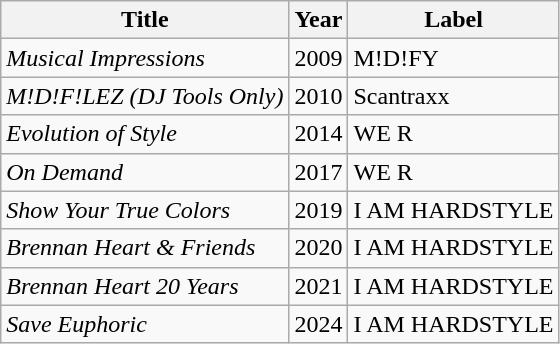<table class="wikitable">
<tr>
<th>Title</th>
<th>Year</th>
<th>Label</th>
</tr>
<tr>
<td><em>Musical Impressions</em></td>
<td>2009</td>
<td>M!D!FY</td>
</tr>
<tr>
<td><em>M!D!F!LEZ (DJ Tools Only)</em></td>
<td>2010</td>
<td>Scantraxx</td>
</tr>
<tr>
<td><em>Evolution of Style</em></td>
<td>2014</td>
<td>WE R</td>
</tr>
<tr>
<td><em>On Demand</em></td>
<td>2017</td>
<td>WE R</td>
</tr>
<tr>
<td><em>Show Your True Colors</em></td>
<td>2019</td>
<td>I AM HARDSTYLE</td>
</tr>
<tr>
<td><em>Brennan Heart & Friends</em></td>
<td>2020</td>
<td>I AM HARDSTYLE</td>
</tr>
<tr>
<td><em>Brennan Heart 20 Years</em></td>
<td>2021</td>
<td>I AM HARDSTYLE</td>
</tr>
<tr>
<td><em>Save Euphoric</em></td>
<td>2024</td>
<td>I AM HARDSTYLE</td>
</tr>
</table>
